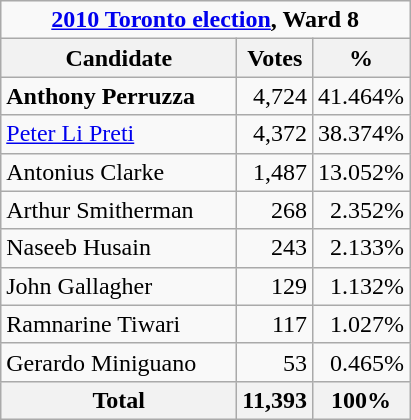<table class="wikitable">
<tr>
<td Colspan="3" align="center"><strong><a href='#'>2010 Toronto election</a>, Ward 8</strong></td>
</tr>
<tr>
<th bgcolor="#DDDDFF" width="150px">Candidate</th>
<th bgcolor="#DDDDFF">Votes</th>
<th bgcolor="#DDDDFF">%</th>
</tr>
<tr>
<td><strong>Anthony Perruzza</strong></td>
<td align=right>4,724</td>
<td align=right>41.464%</td>
</tr>
<tr>
<td><a href='#'>Peter Li Preti</a></td>
<td align=right>4,372</td>
<td align=right>38.374%</td>
</tr>
<tr>
<td>Antonius Clarke</td>
<td align=right>1,487</td>
<td align=right>13.052%</td>
</tr>
<tr>
<td>Arthur Smitherman</td>
<td align=right>268</td>
<td align=right>2.352%</td>
</tr>
<tr>
<td>Naseeb Husain</td>
<td align=right>243</td>
<td align=right>2.133%</td>
</tr>
<tr>
<td>John Gallagher</td>
<td align=right>129</td>
<td align=right>1.132%</td>
</tr>
<tr>
<td>Ramnarine Tiwari</td>
<td align=right>117</td>
<td align=right>1.027%</td>
</tr>
<tr>
<td>Gerardo Miniguano</td>
<td align=right>53</td>
<td align=right>0.465%</td>
</tr>
<tr>
<th>Total</th>
<th align=right>11,393</th>
<th align=right>100%</th>
</tr>
</table>
